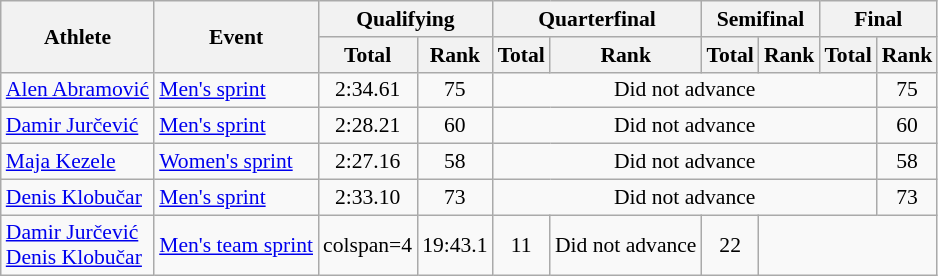<table class="wikitable" style="font-size:90%">
<tr>
<th rowspan="2">Athlete</th>
<th rowspan="2">Event</th>
<th colspan="2">Qualifying</th>
<th colspan="2">Quarterfinal</th>
<th colspan="2">Semifinal</th>
<th colspan="2">Final</th>
</tr>
<tr>
<th>Total</th>
<th>Rank</th>
<th>Total</th>
<th>Rank</th>
<th>Total</th>
<th>Rank</th>
<th>Total</th>
<th>Rank</th>
</tr>
<tr>
<td><a href='#'>Alen Abramović</a></td>
<td><a href='#'>Men's sprint</a></td>
<td align="center">2:34.61</td>
<td align="center">75</td>
<td colspan=5 align="center">Did not advance</td>
<td align="center">75</td>
</tr>
<tr>
<td><a href='#'>Damir Jurčević</a></td>
<td><a href='#'>Men's sprint</a></td>
<td align="center">2:28.21</td>
<td align="center">60</td>
<td colspan=5 align="center">Did not advance</td>
<td align="center">60</td>
</tr>
<tr>
<td><a href='#'>Maja Kezele</a></td>
<td><a href='#'>Women's sprint</a></td>
<td align="center">2:27.16</td>
<td align="center">58</td>
<td colspan=5 align="center">Did not advance</td>
<td align="center">58</td>
</tr>
<tr>
<td><a href='#'>Denis Klobučar</a></td>
<td><a href='#'>Men's sprint</a></td>
<td align="center">2:33.10</td>
<td align="center">73</td>
<td colspan=5 align="center">Did not advance</td>
<td align="center">73</td>
</tr>
<tr>
<td><a href='#'>Damir Jurčević</a><br><a href='#'>Denis Klobučar</a></td>
<td><a href='#'>Men's team sprint</a></td>
<td>colspan=4 </td>
<td align="center">19:43.1</td>
<td align="center">11</td>
<td align="center">Did not advance</td>
<td align="center">22</td>
</tr>
</table>
